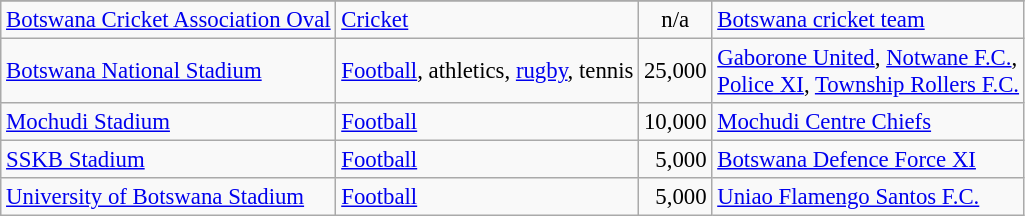<table class="wikitable" style="font-size:95%;">
<tr style="text-align:center; background:#eee">
</tr>
<tr>
<td><a href='#'>Botswana Cricket Association Oval</a></td>
<td><a href='#'>Cricket</a></td>
<td align="center">n/a</td>
<td><a href='#'>Botswana cricket team</a></td>
</tr>
<tr>
<td><a href='#'>Botswana National Stadium</a></td>
<td><a href='#'>Football</a>, athletics, <a href='#'>rugby</a>, tennis</td>
<td align="right">25,000</td>
<td><a href='#'>Gaborone United</a>, <a href='#'>Notwane F.C.</a>,<br><a href='#'>Police XI</a>, <a href='#'>Township Rollers F.C.</a></td>
</tr>
<tr>
<td><a href='#'>Mochudi Stadium</a></td>
<td><a href='#'>Football</a></td>
<td align="right">10,000</td>
<td><a href='#'>Mochudi Centre Chiefs</a></td>
</tr>
<tr>
<td><a href='#'>SSKB Stadium</a></td>
<td><a href='#'>Football</a></td>
<td align="right">5,000</td>
<td><a href='#'>Botswana Defence Force XI</a></td>
</tr>
<tr>
<td><a href='#'>University of Botswana Stadium</a></td>
<td><a href='#'>Football</a></td>
<td align="right">5,000</td>
<td><a href='#'>Uniao Flamengo Santos F.C.</a></td>
</tr>
</table>
